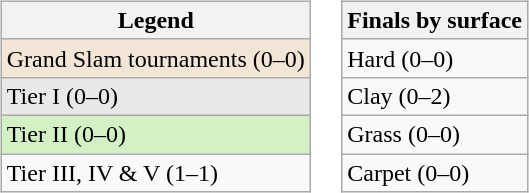<table>
<tr valign=top>
<td><br><table class="wikitable">
<tr>
<th>Legend</th>
</tr>
<tr>
<td bgcolor=#F3E6D7>Grand Slam tournaments (0–0)</td>
</tr>
<tr>
<td bgcolor=#E9E9E9>Tier I (0–0)</td>
</tr>
<tr>
<td style="background:#d4f1c5;">Tier II (0–0)</td>
</tr>
<tr>
<td>Tier III, IV & V (1–1)</td>
</tr>
</table>
</td>
<td><br><table class="wikitable">
<tr>
<th>Finals by surface</th>
</tr>
<tr>
<td>Hard (0–0)</td>
</tr>
<tr>
<td>Clay (0–2)</td>
</tr>
<tr>
<td>Grass (0–0)</td>
</tr>
<tr>
<td>Carpet (0–0)</td>
</tr>
</table>
</td>
</tr>
</table>
